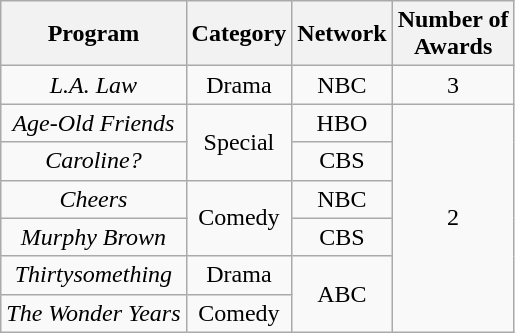<table class="wikitable">
<tr>
<th>Program</th>
<th>Category</th>
<th>Network</th>
<th>Number of<br>Awards</th>
</tr>
<tr style="text-align:center">
<td><em>L.A. Law</em></td>
<td>Drama</td>
<td>NBC</td>
<td>3</td>
</tr>
<tr style="text-align:center">
<td><em>Age-Old Friends</em></td>
<td rowspan="2">Special</td>
<td>HBO</td>
<td rowspan="6">2</td>
</tr>
<tr style="text-align:center">
<td><em>Caroline?</em></td>
<td>CBS</td>
</tr>
<tr style="text-align:center">
<td><em>Cheers</em></td>
<td rowspan="2">Comedy</td>
<td>NBC</td>
</tr>
<tr style="text-align:center">
<td><em>Murphy Brown</em></td>
<td>CBS</td>
</tr>
<tr style="text-align:center">
<td><em>Thirtysomething</em></td>
<td>Drama</td>
<td rowspan="2">ABC</td>
</tr>
<tr style="text-align:center">
<td><em>The Wonder Years</em></td>
<td>Comedy</td>
</tr>
</table>
